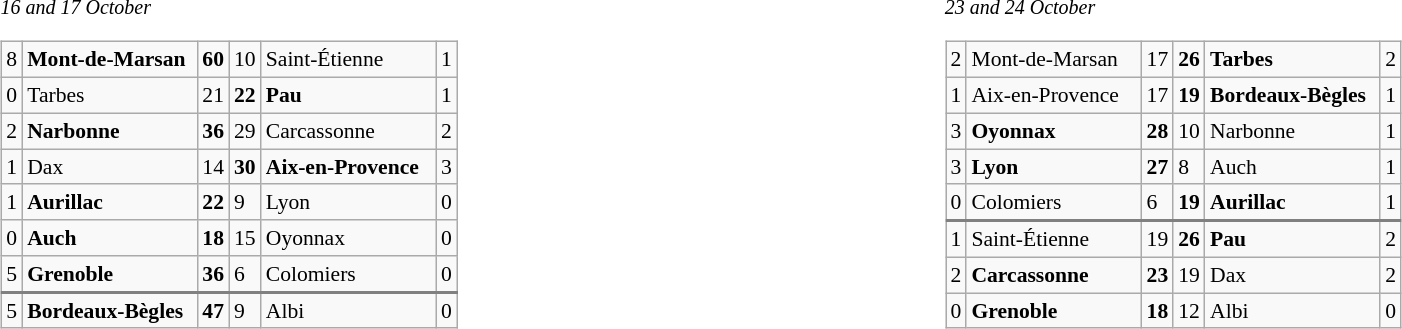<table width="100%" align="center" border="0" cellpadding="0" cellspacing="5">
<tr valign="top" align="left">
<td width="50%"><br><small><em>16 and 17 October</em></small><table class="wikitable gauche" cellpadding="0" cellspacing="0" style="font-size:90%;">
<tr>
<td>8</td>
<td width="110px"><strong>Mont-de-Marsan</strong></td>
<td> <strong>60</strong></td>
<td> 10</td>
<td width="110px">Saint-Étienne</td>
<td>1</td>
</tr>
<tr>
<td>0</td>
<td>Tarbes</td>
<td> 21</td>
<td> <strong>22</strong></td>
<td><strong>Pau</strong></td>
<td>1</td>
</tr>
<tr>
<td>2</td>
<td><strong>Narbonne</strong></td>
<td> <strong>36</strong></td>
<td> 29</td>
<td>Carcassonne</td>
<td>2</td>
</tr>
<tr>
<td>1</td>
<td>Dax</td>
<td> 14</td>
<td> <strong>30</strong></td>
<td><strong>Aix-en-Provence</strong></td>
<td>3</td>
</tr>
<tr>
<td>1</td>
<td><strong>Aurillac</strong></td>
<td> <strong>22</strong></td>
<td> 9</td>
<td>Lyon</td>
<td>0</td>
</tr>
<tr>
<td>0</td>
<td><strong>Auch</strong></td>
<td> <strong>18</strong></td>
<td> 15</td>
<td>Oyonnax</td>
<td>0</td>
</tr>
<tr>
<td>5</td>
<td><strong>Grenoble</strong></td>
<td> <strong>36</strong></td>
<td> 6</td>
<td>Colomiers</td>
<td>0</td>
</tr>
<tr --- style="border-top:2px solid grey;">
<td>5</td>
<td><strong>Bordeaux-Bègles</strong></td>
<td> <strong>47</strong></td>
<td> 9</td>
<td>Albi</td>
<td>0</td>
</tr>
</table>
</td>
<td width="50%"><br><small><em>23 and 24 October</em></small><table class="wikitable gauche" cellpadding="0" cellspacing="0" style="font-size:90%;">
<tr>
<td>2</td>
<td width="110px">Mont-de-Marsan</td>
<td> 17</td>
<td> <strong>26</strong></td>
<td width="110px"><strong>Tarbes</strong></td>
<td>2</td>
</tr>
<tr>
<td>1</td>
<td>Aix-en-Provence</td>
<td> 17</td>
<td> <strong>19</strong></td>
<td><strong>Bordeaux-Bègles</strong></td>
<td>1</td>
</tr>
<tr>
<td>3</td>
<td><strong>Oyonnax</strong></td>
<td> <strong>28</strong></td>
<td> 10</td>
<td>Narbonne</td>
<td>1</td>
</tr>
<tr>
<td>3</td>
<td><strong>Lyon</strong></td>
<td> <strong>27</strong></td>
<td> 8</td>
<td>Auch</td>
<td>1</td>
</tr>
<tr>
<td>0</td>
<td>Colomiers</td>
<td> 6</td>
<td> <strong>19</strong></td>
<td><strong>Aurillac</strong></td>
<td>1</td>
</tr>
<tr --- style="border-top:2px solid grey;">
<td>1</td>
<td>Saint-Étienne</td>
<td> 19</td>
<td> <strong>26</strong></td>
<td><strong>Pau</strong></td>
<td>2</td>
</tr>
<tr>
<td>2</td>
<td><strong>Carcassonne</strong></td>
<td> <strong>23</strong></td>
<td> 19</td>
<td>Dax</td>
<td>2</td>
</tr>
<tr>
<td>0</td>
<td><strong>Grenoble</strong></td>
<td> <strong>18</strong></td>
<td> 12</td>
<td>Albi</td>
<td>0</td>
</tr>
</table>
</td>
</tr>
</table>
